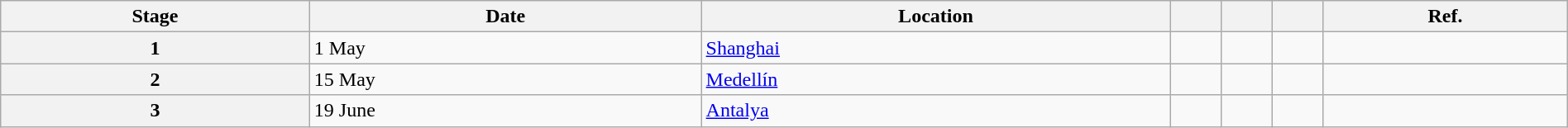<table class="wikitable" style="width:100%">
<tr>
<th>Stage</th>
<th>Date</th>
<th>Location</th>
<th></th>
<th></th>
<th></th>
<th>Ref.</th>
</tr>
<tr>
<th>1</th>
<td>1 May</td>
<td> <a href='#'>Shanghai</a></td>
<td></td>
<td></td>
<td></td>
<td></td>
</tr>
<tr>
<th>2</th>
<td>15 May</td>
<td> <a href='#'>Medellín</a></td>
<td></td>
<td></td>
<td></td>
<td></td>
</tr>
<tr>
<th>3</th>
<td>19 June</td>
<td> <a href='#'>Antalya</a></td>
<td></td>
<td></td>
<td></td>
<td></td>
</tr>
</table>
